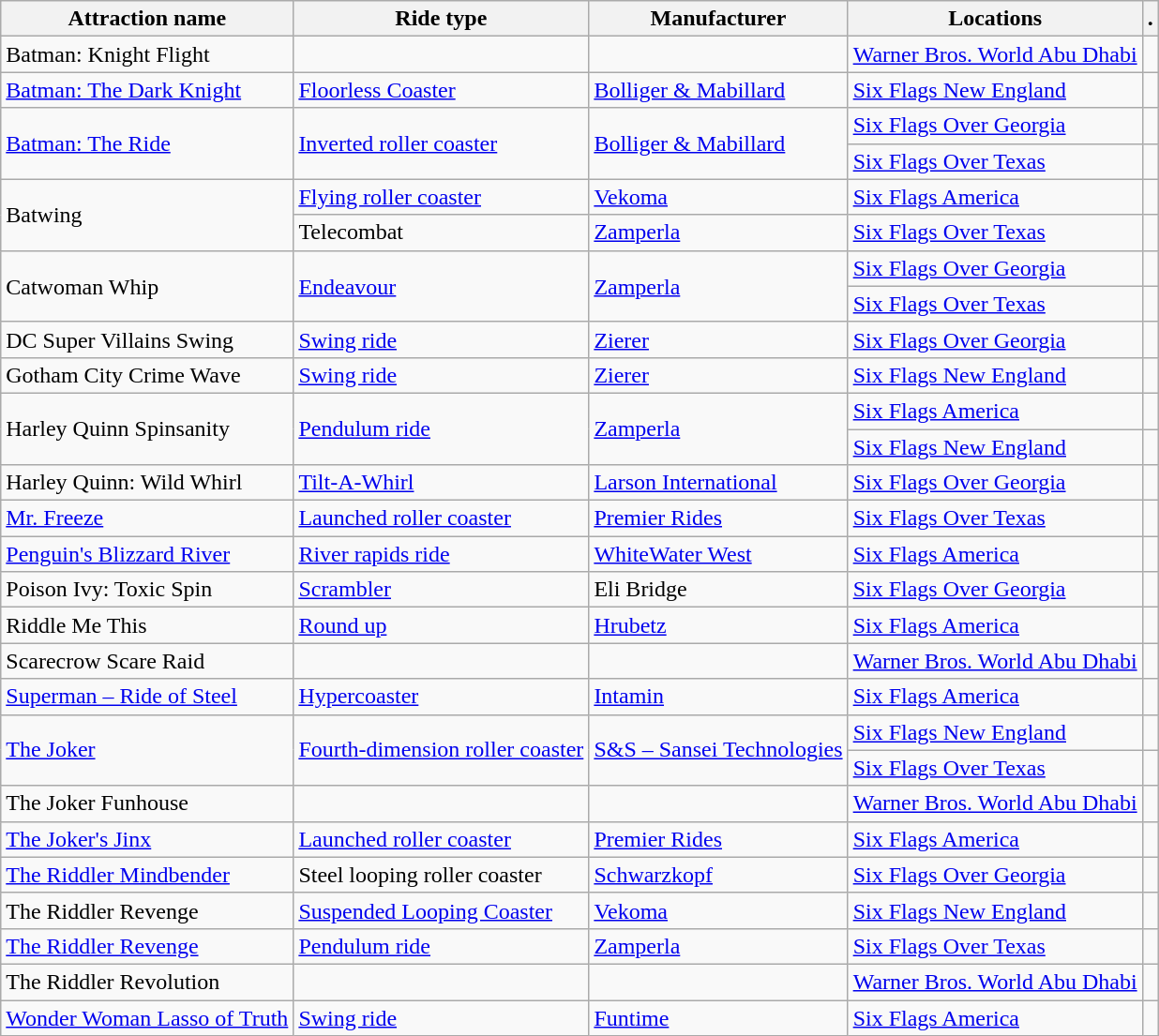<table class="wikitable sortable">
<tr>
<th>Attraction name</th>
<th>Ride type</th>
<th>Manufacturer</th>
<th>Locations</th>
<th class="unsortable">.</th>
</tr>
<tr>
<td>Batman: Knight Flight</td>
<td></td>
<td></td>
<td><a href='#'>Warner Bros. World Abu Dhabi</a></td>
<td></td>
</tr>
<tr>
<td><a href='#'>Batman: The Dark Knight</a></td>
<td><a href='#'>Floorless Coaster</a></td>
<td><a href='#'>Bolliger & Mabillard</a></td>
<td><a href='#'>Six Flags New England</a></td>
<td></td>
</tr>
<tr>
<td rowspan="2"><a href='#'>Batman: The Ride</a></td>
<td rowspan="2"><a href='#'>Inverted roller coaster</a></td>
<td rowspan="2"><a href='#'>Bolliger & Mabillard</a></td>
<td><a href='#'>Six Flags Over Georgia</a></td>
<td></td>
</tr>
<tr>
<td><a href='#'>Six Flags Over Texas</a></td>
<td></td>
</tr>
<tr>
<td rowspan="2">Batwing</td>
<td><a href='#'>Flying roller coaster</a></td>
<td><a href='#'>Vekoma</a></td>
<td><a href='#'>Six Flags America</a></td>
<td></td>
</tr>
<tr>
<td>Telecombat</td>
<td><a href='#'>Zamperla</a></td>
<td><a href='#'>Six Flags Over Texas</a></td>
<td></td>
</tr>
<tr>
<td rowspan="2">Catwoman Whip</td>
<td rowspan="2"><a href='#'>Endeavour</a></td>
<td rowspan="2"><a href='#'>Zamperla</a></td>
<td><a href='#'>Six Flags Over Georgia</a></td>
<td></td>
</tr>
<tr>
<td><a href='#'>Six Flags Over Texas</a></td>
<td></td>
</tr>
<tr>
<td>DC Super Villains Swing</td>
<td><a href='#'>Swing ride</a></td>
<td><a href='#'>Zierer</a></td>
<td><a href='#'>Six Flags Over Georgia</a></td>
<td></td>
</tr>
<tr>
<td>Gotham City Crime Wave</td>
<td><a href='#'>Swing ride</a></td>
<td><a href='#'>Zierer</a></td>
<td><a href='#'>Six Flags New England</a></td>
<td></td>
</tr>
<tr>
<td rowspan="2">Harley Quinn Spinsanity</td>
<td rowspan="2"><a href='#'>Pendulum ride</a></td>
<td rowspan="2"><a href='#'>Zamperla</a></td>
<td><a href='#'>Six Flags America</a></td>
<td></td>
</tr>
<tr>
<td><a href='#'>Six Flags New England</a></td>
<td></td>
</tr>
<tr>
<td>Harley Quinn: Wild Whirl</td>
<td><a href='#'>Tilt-A-Whirl</a></td>
<td><a href='#'>Larson International</a></td>
<td><a href='#'>Six Flags Over Georgia</a></td>
<td></td>
</tr>
<tr>
<td><a href='#'>Mr. Freeze</a></td>
<td><a href='#'>Launched roller coaster</a></td>
<td><a href='#'>Premier Rides</a></td>
<td><a href='#'>Six Flags Over Texas</a></td>
<td></td>
</tr>
<tr>
<td><a href='#'>Penguin's Blizzard River</a></td>
<td><a href='#'>River rapids ride</a></td>
<td><a href='#'>WhiteWater West</a></td>
<td><a href='#'>Six Flags America</a></td>
<td></td>
</tr>
<tr>
<td>Poison Ivy: Toxic Spin</td>
<td><a href='#'>Scrambler</a></td>
<td>Eli Bridge</td>
<td><a href='#'>Six Flags Over Georgia</a></td>
<td></td>
</tr>
<tr>
<td>Riddle Me This</td>
<td><a href='#'>Round up</a></td>
<td><a href='#'>Hrubetz</a></td>
<td><a href='#'>Six Flags America</a></td>
<td></td>
</tr>
<tr>
<td>Scarecrow Scare Raid</td>
<td></td>
<td></td>
<td><a href='#'>Warner Bros. World Abu Dhabi</a></td>
<td></td>
</tr>
<tr>
<td><a href='#'>Superman – Ride of Steel</a></td>
<td><a href='#'>Hypercoaster</a></td>
<td><a href='#'>Intamin</a></td>
<td><a href='#'>Six Flags America</a></td>
<td></td>
</tr>
<tr>
<td rowspan="2"><a href='#'>The Joker</a></td>
<td rowspan="2"><a href='#'>Fourth-dimension roller coaster</a></td>
<td rowspan="2"><a href='#'>S&S – Sansei Technologies</a></td>
<td><a href='#'>Six Flags New England</a></td>
<td></td>
</tr>
<tr>
<td><a href='#'>Six Flags Over Texas</a></td>
<td></td>
</tr>
<tr>
<td>The Joker Funhouse</td>
<td></td>
<td></td>
<td><a href='#'>Warner Bros. World Abu Dhabi</a></td>
<td></td>
</tr>
<tr>
<td><a href='#'>The Joker's Jinx</a></td>
<td><a href='#'>Launched roller coaster</a></td>
<td><a href='#'>Premier Rides</a></td>
<td><a href='#'>Six Flags America</a></td>
<td></td>
</tr>
<tr>
<td><a href='#'>The Riddler Mindbender</a></td>
<td>Steel looping roller coaster</td>
<td><a href='#'>Schwarzkopf</a></td>
<td><a href='#'>Six Flags Over Georgia</a></td>
<td></td>
</tr>
<tr>
<td>The Riddler Revenge</td>
<td><a href='#'>Suspended Looping Coaster</a></td>
<td><a href='#'>Vekoma</a></td>
<td><a href='#'>Six Flags New England</a></td>
<td></td>
</tr>
<tr>
<td><a href='#'>The Riddler Revenge</a></td>
<td><a href='#'>Pendulum ride</a></td>
<td><a href='#'>Zamperla</a></td>
<td><a href='#'>Six Flags Over Texas</a></td>
<td></td>
</tr>
<tr>
<td>The Riddler Revolution</td>
<td></td>
<td></td>
<td><a href='#'>Warner Bros. World Abu Dhabi</a></td>
<td></td>
</tr>
<tr>
<td><a href='#'>Wonder Woman Lasso of Truth</a></td>
<td><a href='#'>Swing ride</a></td>
<td><a href='#'>Funtime</a></td>
<td><a href='#'>Six Flags America</a></td>
<td></td>
</tr>
</table>
